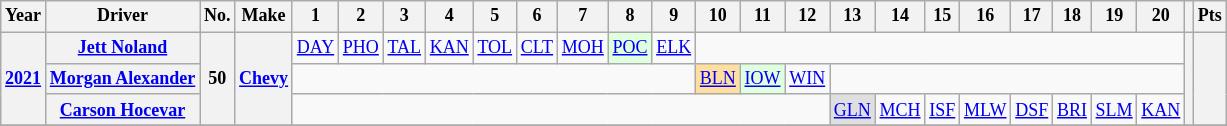<table class="wikitable" style="text-align:center; font-size:75%">
<tr>
<th>Year</th>
<th>Driver</th>
<th>No.</th>
<th>Make</th>
<th>1</th>
<th>2</th>
<th>3</th>
<th>4</th>
<th>5</th>
<th>6</th>
<th>7</th>
<th>8</th>
<th>9</th>
<th>10</th>
<th>11</th>
<th>12</th>
<th>13</th>
<th>14</th>
<th>15</th>
<th>16</th>
<th>17</th>
<th>18</th>
<th>19</th>
<th>20</th>
<th></th>
<th>Pts</th>
</tr>
<tr>
<th rowspan=3><a href='#'>2021</a></th>
<th><a href='#'>Jett Noland</a></th>
<th rowspan=3>50</th>
<th rowspan=3><a href='#'>Chevy</a></th>
<td><a href='#'>DAY</a></td>
<td><a href='#'>PHO</a></td>
<td><a href='#'>TAL</a></td>
<td><a href='#'>KAN</a></td>
<td><a href='#'>TOL</a></td>
<td><a href='#'>CLT</a></td>
<td><a href='#'>MOH</a></td>
<td style="background:#DFFFDF;"><a href='#'>POC</a><br></td>
<td><a href='#'>ELK</a></td>
<td colspan=11></td>
<th rowspan=3></th>
<th rowspan=3></th>
</tr>
<tr>
<th><a href='#'>Morgan Alexander</a></th>
<td colspan=9></td>
<td style="background:#FFDF9F;"><a href='#'>BLN</a><br></td>
<td style="background:#DFFFDF;"><a href='#'>IOW</a><br></td>
<td><a href='#'>WIN</a></td>
<td colspan=8></td>
</tr>
<tr>
<th><a href='#'>Carson Hocevar</a></th>
<td colspan=12></td>
<td style="background:#DFDFDF;"><a href='#'>GLN</a><br></td>
<td><a href='#'>MCH</a></td>
<td><a href='#'>ISF</a></td>
<td><a href='#'>MLW</a></td>
<td><a href='#'>DSF</a></td>
<td><a href='#'>BRI</a></td>
<td><a href='#'>SLM</a></td>
<td><a href='#'>KAN</a></td>
</tr>
<tr>
</tr>
</table>
